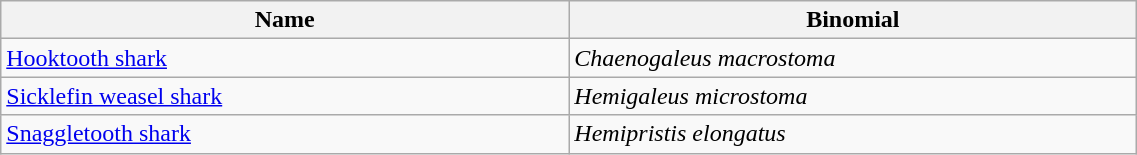<table width=60% class="wikitable">
<tr>
<th width=20%>Name</th>
<th width=20%>Binomial</th>
</tr>
<tr>
<td><a href='#'>Hooktooth shark</a><br></td>
<td><em>Chaenogaleus macrostoma</em></td>
</tr>
<tr>
<td><a href='#'>Sicklefin weasel shark</a><br></td>
<td><em>Hemigaleus microstoma</em></td>
</tr>
<tr>
<td><a href='#'>Snaggletooth shark</a><br></td>
<td><em>Hemipristis elongatus</em></td>
</tr>
</table>
